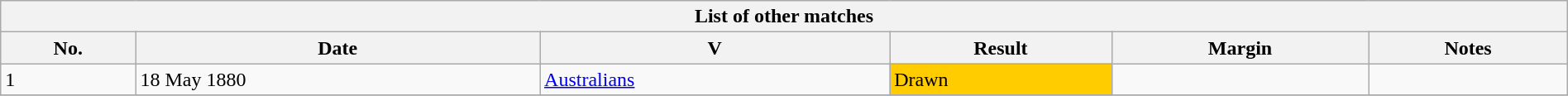<table class="wikitable" width="100%">
<tr>
<th bgcolor="#efefef" colspan=6>List of other matches</th>
</tr>
<tr bgcolor="#efefef">
<th>No.</th>
<th>Date</th>
<th>V</th>
<th>Result</th>
<th>Margin</th>
<th>Notes</th>
</tr>
<tr>
<td>1</td>
<td>18 May 1880</td>
<td><a href='#'>Australians</a> <br> </td>
<td bgcolor="#FFCC00">Drawn</td>
<td></td>
<td></td>
</tr>
<tr>
</tr>
</table>
